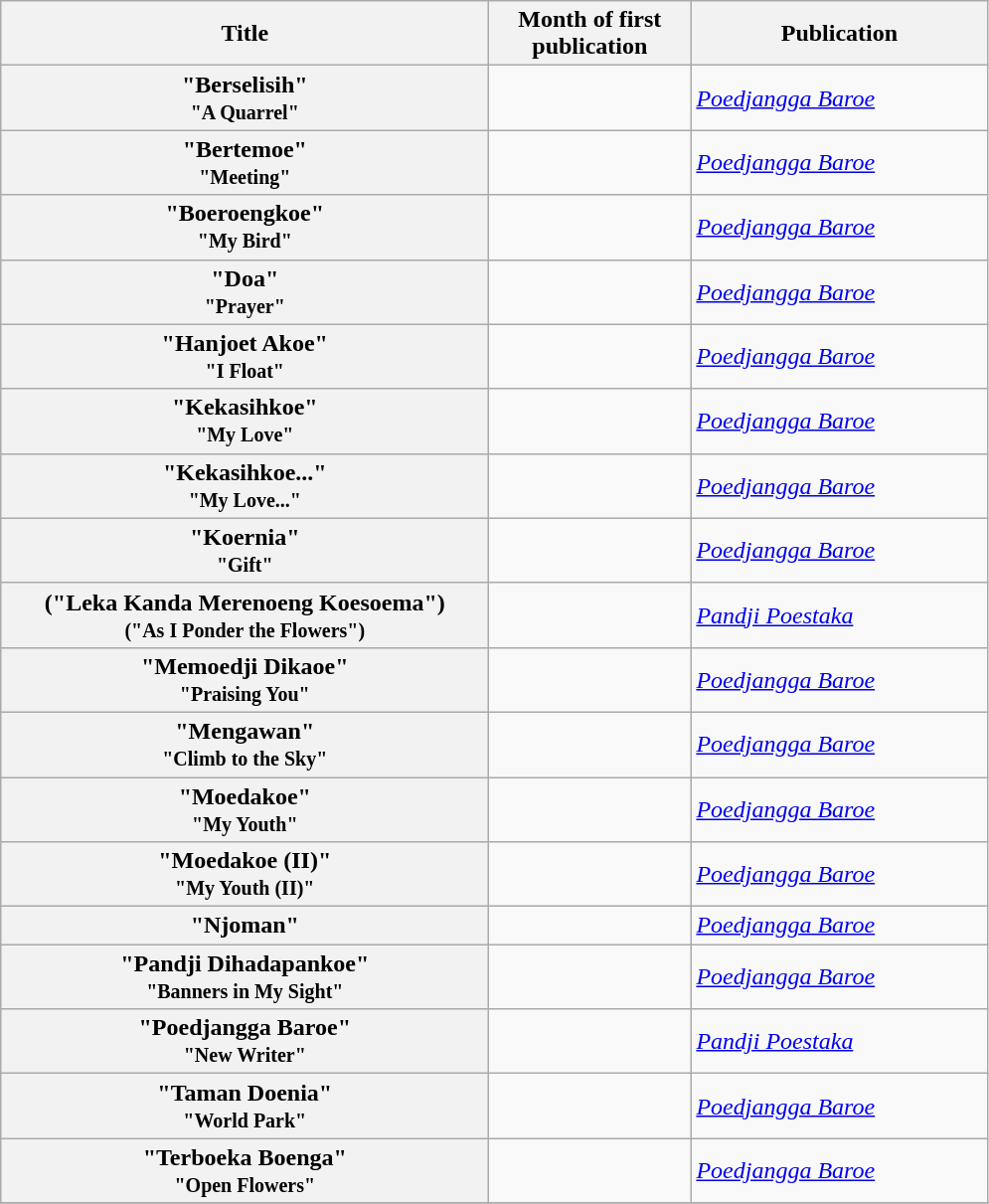<table class="wikitable plainrowheaders sortable" style="margin-right: 0;">
<tr>
<th scope="col"  style="width:20em;">Title</th>
<th scope="col"  style="width:8em;">Month of first publication</th>
<th scope="col"  style="width:12em;">Publication</th>
</tr>
<tr>
<th scope="row">"Berselisih"<br><small>"A Quarrel"</small></th>
<td></td>
<td><em><a href='#'>Poedjangga Baroe</a></em>  </td>
</tr>
<tr>
<th scope="row">"Bertemoe"<br><small>"Meeting"</small></th>
<td></td>
<td><em><a href='#'>Poedjangga Baroe</a></em>  </td>
</tr>
<tr>
<th scope="row">"Boeroengkoe"<br><small>"My Bird"</small></th>
<td></td>
<td><em><a href='#'>Poedjangga Baroe</a></em>  </td>
</tr>
<tr>
<th scope="row">"Doa"<br><small>"Prayer"</small></th>
<td></td>
<td><em><a href='#'>Poedjangga Baroe</a></em>  </td>
</tr>
<tr>
<th scope="row">"Hanjoet Akoe"<br><small>"I Float"</small></th>
<td></td>
<td><em><a href='#'>Poedjangga Baroe</a></em>  </td>
</tr>
<tr>
<th scope="row">"Kekasihkoe"<br><small>"My Love"</small></th>
<td></td>
<td><em><a href='#'>Poedjangga Baroe</a></em>  </td>
</tr>
<tr>
<th scope="row">"Kekasihkoe..."<br><small>"My Love..."</small></th>
<td></td>
<td><em><a href='#'>Poedjangga Baroe</a></em>  </td>
</tr>
<tr>
<th scope="row">"Koernia"<br><small>"Gift"</small></th>
<td></td>
<td><em><a href='#'>Poedjangga Baroe</a></em>  </td>
</tr>
<tr>
<th scope="row">("Leka Kanda Merenoeng Koesoema")<br><small>("As I Ponder the Flowers")</small></th>
<td></td>
<td><em><a href='#'>Pandji Poestaka</a></em>  </td>
</tr>
<tr>
<th scope="row">"Memoedji Dikaoe"<br><small>"Praising You"</small></th>
<td></td>
<td><em><a href='#'>Poedjangga Baroe</a></em>  </td>
</tr>
<tr>
<th scope="row">"Mengawan"<br><small>"Climb to the Sky"</small></th>
<td></td>
<td><em><a href='#'>Poedjangga Baroe</a></em>  </td>
</tr>
<tr>
<th scope="row">"Moedakoe"<br><small>"My Youth"</small></th>
<td></td>
<td><em><a href='#'>Poedjangga Baroe</a></em>  </td>
</tr>
<tr>
<th scope="row">"Moedakoe (II)"<br><small>"My Youth (II)"</small></th>
<td></td>
<td><em><a href='#'>Poedjangga Baroe</a></em>  </td>
</tr>
<tr>
<th scope="row">"Njoman"</th>
<td></td>
<td><em><a href='#'>Poedjangga Baroe</a></em>  </td>
</tr>
<tr>
<th scope="row">"Pandji Dihadapankoe"<br><small>"Banners in My Sight"</small></th>
<td></td>
<td><em><a href='#'>Poedjangga Baroe</a></em>  </td>
</tr>
<tr>
<th scope="row">"Poedjangga Baroe"<br><small>"New Writer"</small></th>
<td></td>
<td><em><a href='#'>Pandji Poestaka</a></em>  </td>
</tr>
<tr>
<th scope="row">"Taman Doenia"<br><small>"World Park"</small></th>
<td></td>
<td><em><a href='#'>Poedjangga Baroe</a></em>  </td>
</tr>
<tr>
<th scope="row">"Terboeka Boenga"<br><small>"Open Flowers"</small></th>
<td></td>
<td><em><a href='#'>Poedjangga Baroe</a></em>  </td>
</tr>
<tr>
</tr>
</table>
